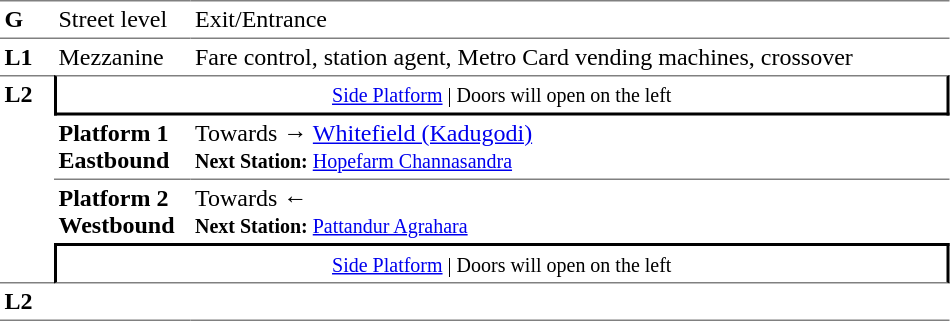<table table border=0 cellspacing=0 cellpadding=3>
<tr>
<td style="border-bottom:solid 1px gray;border-top:solid 1px gray;" width=30 valign=top><strong>G</strong></td>
<td style="border-top:solid 1px gray;border-bottom:solid 1px gray;" width=85 valign=top>Street level</td>
<td style="border-top:solid 1px gray;border-bottom:solid 1px gray;" width=500 valign=top>Exit/Entrance</td>
</tr>
<tr>
<td valign=top><strong>L1</strong></td>
<td valign=top>Mezzanine</td>
<td valign=top>Fare control, station agent, Metro Card vending machines, crossover<br></td>
</tr>
<tr>
<td style="border-top:solid 1px gray;border-bottom:solid 1px gray;" width=30 rowspan=4 valign=top><strong>L2</strong></td>
<td style="border-top:solid 1px gray;border-right:solid 2px black;border-left:solid 2px black;border-bottom:solid 2px black;text-align:center;" colspan=2><small><a href='#'>Side Platform</a> | Doors will open on the left </small></td>
</tr>
<tr>
<td style="border-bottom:solid 1px gray;" width=85><span><strong>Platform 1</strong><br><strong>Eastbound</strong></span></td>
<td style="border-bottom:solid 1px gray;" width=500>Towards → <a href='#'>Whitefield (Kadugodi)</a><br><small><strong>Next Station:</strong> <a href='#'>Hopefarm Channasandra</a></small></td>
</tr>
<tr>
<td><span><strong>Platform 2 Westbound</strong></span></td>
<td>Towards ← <br><small><strong>Next Station:</strong> <a href='#'>Pattandur Agrahara</a></small></td>
</tr>
<tr>
<td style="border-top:solid 2px black;border-right:solid 2px black;border-left:solid 2px black;border-bottom:solid 1px gray;" colspan=2  align=center><small><a href='#'>Side Platform</a> | Doors will open on the left </small></td>
</tr>
<tr>
<td style="border-bottom:solid 1px gray;" width=30 rowspan=2 valign=top><strong>L2</strong></td>
<td style="border-bottom:solid 1px gray;" width=85></td>
<td style="border-bottom:solid 1px gray;" width=500></td>
</tr>
<tr>
</tr>
</table>
